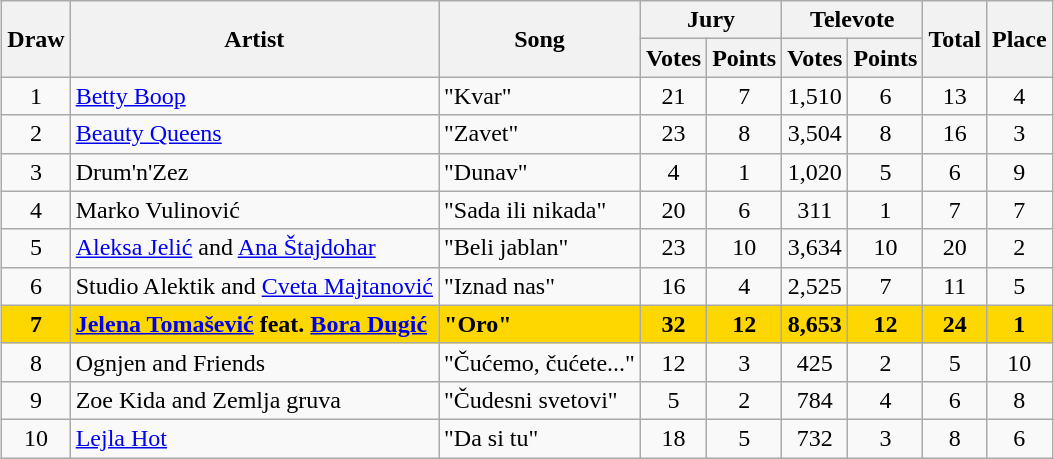<table class="sortable wikitable" style="margin: 1em auto 1em auto; text-align:center">
<tr>
<th rowspan="2">Draw</th>
<th rowspan="2">Artist</th>
<th rowspan="2">Song</th>
<th colspan="2">Jury</th>
<th colspan="2">Televote</th>
<th rowspan="2">Total</th>
<th rowspan="2">Place</th>
</tr>
<tr>
<th>Votes</th>
<th>Points</th>
<th>Votes</th>
<th>Points</th>
</tr>
<tr>
<td>1</td>
<td align="left"><a href='#'>Betty Boop</a></td>
<td align="left">"Kvar"</td>
<td>21</td>
<td>7</td>
<td>1,510</td>
<td>6</td>
<td>13</td>
<td>4</td>
</tr>
<tr>
<td>2</td>
<td align="left"><a href='#'>Beauty Queens</a></td>
<td align="left">"Zavet"</td>
<td>23</td>
<td>8</td>
<td>3,504</td>
<td>8</td>
<td>16</td>
<td>3</td>
</tr>
<tr>
<td>3</td>
<td align="left">Drum'n'Zez</td>
<td align="left">"Dunav"</td>
<td>4</td>
<td>1</td>
<td>1,020</td>
<td>5</td>
<td>6</td>
<td>9</td>
</tr>
<tr>
<td>4</td>
<td align="left">Marko Vulinović</td>
<td align="left">"Sada ili nikada"</td>
<td>20</td>
<td>6</td>
<td>311</td>
<td>1</td>
<td>7</td>
<td>7</td>
</tr>
<tr>
<td>5</td>
<td align="left"><a href='#'>Aleksa Jelić</a> and <a href='#'>Ana Štajdohar</a></td>
<td align="left">"Beli jablan"</td>
<td>23</td>
<td>10</td>
<td>3,634</td>
<td>10</td>
<td>20</td>
<td>2</td>
</tr>
<tr>
<td>6</td>
<td align="left">Studio Alektik and <a href='#'>Cveta Majtanović</a></td>
<td align="left">"Iznad nas"</td>
<td>16</td>
<td>4</td>
<td>2,525</td>
<td>7</td>
<td>11</td>
<td>5</td>
</tr>
<tr style="font-weight:bold; background:gold;">
<td>7</td>
<td align="left"><a href='#'>Jelena Tomašević</a> feat. <a href='#'>Bora Dugić</a></td>
<td align="left">"Oro"</td>
<td>32</td>
<td>12</td>
<td>8,653</td>
<td>12</td>
<td>24</td>
<td>1</td>
</tr>
<tr>
<td>8</td>
<td align="left">Ognjen and Friends</td>
<td align="left">"Čućemo, čućete..."</td>
<td>12</td>
<td>3</td>
<td>425</td>
<td>2</td>
<td>5</td>
<td>10</td>
</tr>
<tr>
<td>9</td>
<td align="left">Zoe Kida and Zemlja gruva</td>
<td align="left">"Čudesni svetovi"</td>
<td>5</td>
<td>2</td>
<td>784</td>
<td>4</td>
<td>6</td>
<td>8</td>
</tr>
<tr>
<td>10</td>
<td align="left"><a href='#'>Lejla Hot</a></td>
<td align="left">"Da si tu"</td>
<td>18</td>
<td>5</td>
<td>732</td>
<td>3</td>
<td>8</td>
<td>6</td>
</tr>
</table>
